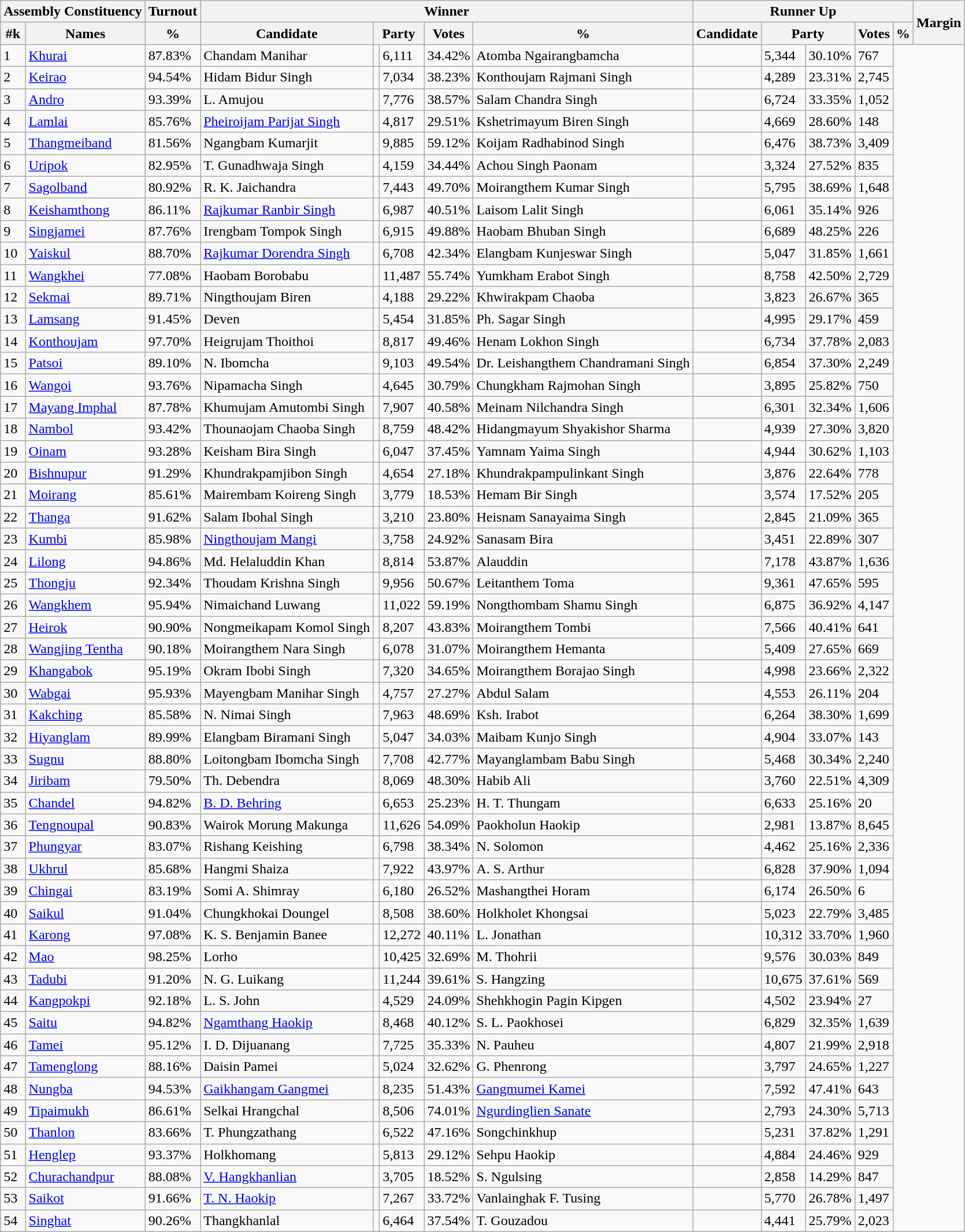<table class="wikitable sortable">
<tr>
<th colspan="2">Assembly Constituency</th>
<th>Turnout</th>
<th colspan="5">Winner</th>
<th colspan="5">Runner Up</th>
<th rowspan="2" data-sort-type=number>Margin</th>
</tr>
<tr>
<th>#k</th>
<th>Names</th>
<th>%</th>
<th>Candidate</th>
<th colspan="2">Party</th>
<th data-sort-type=number>Votes</th>
<th>%</th>
<th>Candidate</th>
<th colspan="2">Party</th>
<th data-sort-type=number>Votes</th>
<th>%</th>
</tr>
<tr>
<td>1</td>
<td><a href='#'>Khurai</a></td>
<td>87.83%</td>
<td>Chandam Manihar</td>
<td></td>
<td>6,111</td>
<td>34.42%</td>
<td>Atomba Ngairangbamcha</td>
<td></td>
<td>5,344</td>
<td>30.10%</td>
<td>767</td>
</tr>
<tr>
<td>2</td>
<td><a href='#'>Keirao</a></td>
<td>94.54%</td>
<td>Hidam Bidur Singh</td>
<td></td>
<td>7,034</td>
<td>38.23%</td>
<td>Konthoujam Rajmani Singh</td>
<td></td>
<td>4,289</td>
<td>23.31%</td>
<td>2,745</td>
</tr>
<tr>
<td>3</td>
<td><a href='#'>Andro</a></td>
<td>93.39%</td>
<td>L. Amujou</td>
<td></td>
<td>7,776</td>
<td>38.57%</td>
<td>Salam Chandra Singh</td>
<td></td>
<td>6,724</td>
<td>33.35%</td>
<td>1,052</td>
</tr>
<tr>
<td>4</td>
<td><a href='#'>Lamlai</a></td>
<td>85.76%</td>
<td><a href='#'>Pheiroijam Parijat Singh</a></td>
<td></td>
<td>4,817</td>
<td>29.51%</td>
<td>Kshetrimayum Biren Singh</td>
<td></td>
<td>4,669</td>
<td>28.60%</td>
<td>148</td>
</tr>
<tr>
<td>5</td>
<td><a href='#'>Thangmeiband</a></td>
<td>81.56%</td>
<td>Ngangbam Kumarjit</td>
<td></td>
<td>9,885</td>
<td>59.12%</td>
<td>Koijam Radhabinod Singh</td>
<td></td>
<td>6,476</td>
<td>38.73%</td>
<td>3,409</td>
</tr>
<tr>
<td>6</td>
<td><a href='#'>Uripok</a></td>
<td>82.95%</td>
<td>T. Gunadhwaja Singh</td>
<td></td>
<td>4,159</td>
<td>34.44%</td>
<td>Achou Singh Paonam</td>
<td></td>
<td>3,324</td>
<td>27.52%</td>
<td>835</td>
</tr>
<tr>
<td>7</td>
<td><a href='#'>Sagolband</a></td>
<td>80.92%</td>
<td>R. K. Jaichandra</td>
<td></td>
<td>7,443</td>
<td>49.70%</td>
<td>Moirangthem Kumar Singh</td>
<td></td>
<td>5,795</td>
<td>38.69%</td>
<td>1,648</td>
</tr>
<tr>
<td>8</td>
<td><a href='#'>Keishamthong</a></td>
<td>86.11%</td>
<td><a href='#'>Rajkumar Ranbir Singh</a></td>
<td></td>
<td>6,987</td>
<td>40.51%</td>
<td>Laisom Lalit Singh</td>
<td></td>
<td>6,061</td>
<td>35.14%</td>
<td>926</td>
</tr>
<tr>
<td>9</td>
<td><a href='#'>Singjamei</a></td>
<td>87.76%</td>
<td>Irengbam Tompok Singh</td>
<td></td>
<td>6,915</td>
<td>49.88%</td>
<td>Haobam Bhuban Singh</td>
<td></td>
<td>6,689</td>
<td>48.25%</td>
<td>226</td>
</tr>
<tr>
<td>10</td>
<td><a href='#'>Yaiskul</a></td>
<td>88.70%</td>
<td><a href='#'>Rajkumar Dorendra Singh</a></td>
<td></td>
<td>6,708</td>
<td>42.34%</td>
<td>Elangbam Kunjeswar Singh</td>
<td></td>
<td>5,047</td>
<td>31.85%</td>
<td>1,661</td>
</tr>
<tr>
<td>11</td>
<td><a href='#'>Wangkhei</a></td>
<td>77.08%</td>
<td>Haobam Borobabu</td>
<td></td>
<td>11,487</td>
<td>55.74%</td>
<td>Yumkham Erabot Singh</td>
<td></td>
<td>8,758</td>
<td>42.50%</td>
<td>2,729</td>
</tr>
<tr>
<td>12</td>
<td><a href='#'>Sekmai</a></td>
<td>89.71%</td>
<td>Ningthoujam Biren</td>
<td></td>
<td>4,188</td>
<td>29.22%</td>
<td>Khwirakpam Chaoba</td>
<td></td>
<td>3,823</td>
<td>26.67%</td>
<td>365</td>
</tr>
<tr>
<td>13</td>
<td><a href='#'>Lamsang</a></td>
<td>91.45%</td>
<td>Deven</td>
<td></td>
<td>5,454</td>
<td>31.85%</td>
<td>Ph. Sagar Singh</td>
<td></td>
<td>4,995</td>
<td>29.17%</td>
<td>459</td>
</tr>
<tr>
<td>14</td>
<td><a href='#'>Konthoujam</a></td>
<td>97.70%</td>
<td>Heigrujam Thoithoi</td>
<td></td>
<td>8,817</td>
<td>49.46%</td>
<td>Henam Lokhon Singh</td>
<td></td>
<td>6,734</td>
<td>37.78%</td>
<td>2,083</td>
</tr>
<tr>
<td>15</td>
<td><a href='#'>Patsoi</a></td>
<td>89.10%</td>
<td>N. Ibomcha</td>
<td></td>
<td>9,103</td>
<td>49.54%</td>
<td>Dr. Leishangthem Chandramani Singh</td>
<td></td>
<td>6,854</td>
<td>37.30%</td>
<td>2,249</td>
</tr>
<tr>
<td>16</td>
<td><a href='#'>Wangoi</a></td>
<td>93.76%</td>
<td>Nipamacha Singh</td>
<td></td>
<td>4,645</td>
<td>30.79%</td>
<td>Chungkham Rajmohan Singh</td>
<td></td>
<td>3,895</td>
<td>25.82%</td>
<td>750</td>
</tr>
<tr>
<td>17</td>
<td><a href='#'>Mayang Imphal</a></td>
<td>87.78%</td>
<td>Khumujam Amutombi Singh</td>
<td></td>
<td>7,907</td>
<td>40.58%</td>
<td>Meinam Nilchandra Singh</td>
<td></td>
<td>6,301</td>
<td>32.34%</td>
<td>1,606</td>
</tr>
<tr>
<td>18</td>
<td><a href='#'>Nambol</a></td>
<td>93.42%</td>
<td>Thounaojam Chaoba Singh</td>
<td></td>
<td>8,759</td>
<td>48.42%</td>
<td>Hidangmayum Shyakishor Sharma</td>
<td></td>
<td>4,939</td>
<td>27.30%</td>
<td>3,820</td>
</tr>
<tr>
<td>19</td>
<td><a href='#'>Oinam</a></td>
<td>93.28%</td>
<td>Keisham Bira Singh</td>
<td></td>
<td>6,047</td>
<td>37.45%</td>
<td>Yamnam Yaima Singh</td>
<td></td>
<td>4,944</td>
<td>30.62%</td>
<td>1,103</td>
</tr>
<tr>
<td>20</td>
<td><a href='#'>Bishnupur</a></td>
<td>91.29%</td>
<td>Khundrakpamjibon Singh</td>
<td></td>
<td>4,654</td>
<td>27.18%</td>
<td>Khundrakpampulinkant Singh</td>
<td></td>
<td>3,876</td>
<td>22.64%</td>
<td>778</td>
</tr>
<tr>
<td>21</td>
<td><a href='#'>Moirang</a></td>
<td>85.61%</td>
<td>Mairembam Koireng Singh</td>
<td></td>
<td>3,779</td>
<td>18.53%</td>
<td>Hemam Bir Singh</td>
<td></td>
<td>3,574</td>
<td>17.52%</td>
<td>205</td>
</tr>
<tr>
<td>22</td>
<td><a href='#'>Thanga</a></td>
<td>91.62%</td>
<td>Salam Ibohal Singh</td>
<td></td>
<td>3,210</td>
<td>23.80%</td>
<td>Heisnam Sanayaima Singh</td>
<td></td>
<td>2,845</td>
<td>21.09%</td>
<td>365</td>
</tr>
<tr>
<td>23</td>
<td><a href='#'>Kumbi</a></td>
<td>85.98%</td>
<td><a href='#'>Ningthoujam Mangi</a></td>
<td></td>
<td>3,758</td>
<td>24.92%</td>
<td>Sanasam Bira</td>
<td></td>
<td>3,451</td>
<td>22.89%</td>
<td>307</td>
</tr>
<tr>
<td>24</td>
<td><a href='#'>Lilong</a></td>
<td>94.86%</td>
<td>Md. Helaluddin Khan</td>
<td></td>
<td>8,814</td>
<td>53.87%</td>
<td>Alauddin</td>
<td></td>
<td>7,178</td>
<td>43.87%</td>
<td>1,636</td>
</tr>
<tr>
<td>25</td>
<td><a href='#'>Thongju</a></td>
<td>92.34%</td>
<td>Thoudam Krishna Singh</td>
<td></td>
<td>9,956</td>
<td>50.67%</td>
<td>Leitanthem Toma</td>
<td></td>
<td>9,361</td>
<td>47.65%</td>
<td>595</td>
</tr>
<tr>
<td>26</td>
<td><a href='#'>Wangkhem</a></td>
<td>95.94%</td>
<td>Nimaichand Luwang</td>
<td></td>
<td>11,022</td>
<td>59.19%</td>
<td>Nongthombam Shamu Singh</td>
<td></td>
<td>6,875</td>
<td>36.92%</td>
<td>4,147</td>
</tr>
<tr>
<td>27</td>
<td><a href='#'>Heirok</a></td>
<td>90.90%</td>
<td>Nongmeikapam Komol Singh</td>
<td></td>
<td>8,207</td>
<td>43.83%</td>
<td>Moirangthem Tombi</td>
<td></td>
<td>7,566</td>
<td>40.41%</td>
<td>641</td>
</tr>
<tr>
<td>28</td>
<td><a href='#'>Wangjing Tentha</a></td>
<td>90.18%</td>
<td>Moirangthem Nara Singh</td>
<td></td>
<td>6,078</td>
<td>31.07%</td>
<td>Moirangthem Hemanta</td>
<td></td>
<td>5,409</td>
<td>27.65%</td>
<td>669</td>
</tr>
<tr>
<td>29</td>
<td><a href='#'>Khangabok</a></td>
<td>95.19%</td>
<td>Okram Ibobi Singh</td>
<td></td>
<td>7,320</td>
<td>34.65%</td>
<td>Moirangthem Borajao Singh</td>
<td></td>
<td>4,998</td>
<td>23.66%</td>
<td>2,322</td>
</tr>
<tr>
<td>30</td>
<td><a href='#'>Wabgai</a></td>
<td>95.93%</td>
<td>Mayengbam Manihar Singh</td>
<td></td>
<td>4,757</td>
<td>27.27%</td>
<td>Abdul Salam</td>
<td></td>
<td>4,553</td>
<td>26.11%</td>
<td>204</td>
</tr>
<tr>
<td>31</td>
<td><a href='#'>Kakching</a></td>
<td>85.58%</td>
<td>N. Nimai Singh</td>
<td></td>
<td>7,963</td>
<td>48.69%</td>
<td>Ksh. Irabot</td>
<td></td>
<td>6,264</td>
<td>38.30%</td>
<td>1,699</td>
</tr>
<tr>
<td>32</td>
<td><a href='#'>Hiyanglam</a></td>
<td>89.99%</td>
<td>Elangbam Biramani Singh</td>
<td></td>
<td>5,047</td>
<td>34.03%</td>
<td>Maibam Kunjo Singh</td>
<td></td>
<td>4,904</td>
<td>33.07%</td>
<td>143</td>
</tr>
<tr>
<td>33</td>
<td><a href='#'>Sugnu</a></td>
<td>88.80%</td>
<td>Loitongbam Ibomcha Singh</td>
<td></td>
<td>7,708</td>
<td>42.77%</td>
<td>Mayanglambam Babu Singh</td>
<td></td>
<td>5,468</td>
<td>30.34%</td>
<td>2,240</td>
</tr>
<tr>
<td>34</td>
<td><a href='#'>Jiribam</a></td>
<td>79.50%</td>
<td>Th. Debendra</td>
<td></td>
<td>8,069</td>
<td>48.30%</td>
<td>Habib Ali</td>
<td></td>
<td>3,760</td>
<td>22.51%</td>
<td>4,309</td>
</tr>
<tr>
<td>35</td>
<td><a href='#'>Chandel</a></td>
<td>94.82%</td>
<td><a href='#'>B. D. Behring</a></td>
<td></td>
<td>6,653</td>
<td>25.23%</td>
<td>H. T. Thungam</td>
<td></td>
<td>6,633</td>
<td>25.16%</td>
<td>20</td>
</tr>
<tr>
<td>36</td>
<td><a href='#'>Tengnoupal</a></td>
<td>90.83%</td>
<td>Wairok Morung Makunga</td>
<td></td>
<td>11,626</td>
<td>54.09%</td>
<td>Paokholun Haokip</td>
<td></td>
<td>2,981</td>
<td>13.87%</td>
<td>8,645</td>
</tr>
<tr>
<td>37</td>
<td><a href='#'>Phungyar</a></td>
<td>83.07%</td>
<td>Rishang Keishing</td>
<td></td>
<td>6,798</td>
<td>38.34%</td>
<td>N. Solomon</td>
<td></td>
<td>4,462</td>
<td>25.16%</td>
<td>2,336</td>
</tr>
<tr>
<td>38</td>
<td><a href='#'>Ukhrul</a></td>
<td>85.68%</td>
<td>Hangmi Shaiza</td>
<td></td>
<td>7,922</td>
<td>43.97%</td>
<td>A. S. Arthur</td>
<td></td>
<td>6,828</td>
<td>37.90%</td>
<td>1,094</td>
</tr>
<tr>
<td>39</td>
<td><a href='#'>Chingai</a></td>
<td>83.19%</td>
<td>Somi A. Shimray</td>
<td></td>
<td>6,180</td>
<td>26.52%</td>
<td>Mashangthei Horam</td>
<td></td>
<td>6,174</td>
<td>26.50%</td>
<td>6</td>
</tr>
<tr>
<td>40</td>
<td><a href='#'>Saikul</a></td>
<td>91.04%</td>
<td>Chungkhokai Doungel</td>
<td></td>
<td>8,508</td>
<td>38.60%</td>
<td>Holkholet Khongsai</td>
<td></td>
<td>5,023</td>
<td>22.79%</td>
<td>3,485</td>
</tr>
<tr>
<td>41</td>
<td><a href='#'>Karong</a></td>
<td>97.08%</td>
<td>K. S. Benjamin Banee</td>
<td></td>
<td>12,272</td>
<td>40.11%</td>
<td>L. Jonathan</td>
<td></td>
<td>10,312</td>
<td>33.70%</td>
<td>1,960</td>
</tr>
<tr>
<td>42</td>
<td><a href='#'>Mao</a></td>
<td>98.25%</td>
<td>Lorho</td>
<td></td>
<td>10,425</td>
<td>32.69%</td>
<td>M. Thohrii</td>
<td></td>
<td>9,576</td>
<td>30.03%</td>
<td>849</td>
</tr>
<tr>
<td>43</td>
<td><a href='#'>Tadubi</a></td>
<td>91.20%</td>
<td>N. G. Luikang</td>
<td></td>
<td>11,244</td>
<td>39.61%</td>
<td>S. Hangzing</td>
<td></td>
<td>10,675</td>
<td>37.61%</td>
<td>569</td>
</tr>
<tr>
<td>44</td>
<td><a href='#'>Kangpokpi</a></td>
<td>92.18%</td>
<td>L. S. John</td>
<td></td>
<td>4,529</td>
<td>24.09%</td>
<td>Shehkhogin Pagin Kipgen</td>
<td></td>
<td>4,502</td>
<td>23.94%</td>
<td>27</td>
</tr>
<tr>
<td>45</td>
<td><a href='#'>Saitu</a></td>
<td>94.82%</td>
<td><a href='#'>Ngamthang Haokip</a></td>
<td></td>
<td>8,468</td>
<td>40.12%</td>
<td>S. L. Paokhosei</td>
<td></td>
<td>6,829</td>
<td>32.35%</td>
<td>1,639</td>
</tr>
<tr>
<td>46</td>
<td><a href='#'>Tamei</a></td>
<td>95.12%</td>
<td>I. D. Dijuanang</td>
<td></td>
<td>7,725</td>
<td>35.33%</td>
<td>N. Pauheu</td>
<td></td>
<td>4,807</td>
<td>21.99%</td>
<td>2,918</td>
</tr>
<tr>
<td>47</td>
<td><a href='#'>Tamenglong</a></td>
<td>88.16%</td>
<td>Daisin Pamei</td>
<td></td>
<td>5,024</td>
<td>32.62%</td>
<td>G. Phenrong</td>
<td></td>
<td>3,797</td>
<td>24.65%</td>
<td>1,227</td>
</tr>
<tr>
<td>48</td>
<td><a href='#'>Nungba</a></td>
<td>94.53%</td>
<td><a href='#'>Gaikhangam Gangmei</a></td>
<td></td>
<td>8,235</td>
<td>51.43%</td>
<td><a href='#'>Gangmumei Kamei</a></td>
<td></td>
<td>7,592</td>
<td>47.41%</td>
<td>643</td>
</tr>
<tr>
<td>49</td>
<td><a href='#'>Tipaimukh</a></td>
<td>86.61%</td>
<td>Selkai Hrangchal</td>
<td></td>
<td>8,506</td>
<td>74.01%</td>
<td><a href='#'>Ngurdinglien Sanate</a></td>
<td></td>
<td>2,793</td>
<td>24.30%</td>
<td>5,713</td>
</tr>
<tr>
<td>50</td>
<td><a href='#'>Thanlon</a></td>
<td>83.66%</td>
<td>T. Phungzathang</td>
<td></td>
<td>6,522</td>
<td>47.16%</td>
<td>Songchinkhup</td>
<td></td>
<td>5,231</td>
<td>37.82%</td>
<td>1,291</td>
</tr>
<tr>
<td>51</td>
<td><a href='#'>Henglep</a></td>
<td>93.37%</td>
<td>Holkhomang</td>
<td></td>
<td>5,813</td>
<td>29.12%</td>
<td>Sehpu Haokip</td>
<td></td>
<td>4,884</td>
<td>24.46%</td>
<td>929</td>
</tr>
<tr>
<td>52</td>
<td><a href='#'>Churachandpur</a></td>
<td>88.08%</td>
<td><a href='#'>V. Hangkhanlian</a></td>
<td></td>
<td>3,705</td>
<td>18.52%</td>
<td>S. Ngulsing</td>
<td></td>
<td>2,858</td>
<td>14.29%</td>
<td>847</td>
</tr>
<tr>
<td>53</td>
<td><a href='#'>Saikot</a></td>
<td>91.66%</td>
<td><a href='#'>T. N. Haokip</a></td>
<td></td>
<td>7,267</td>
<td>33.72%</td>
<td>Vanlainghak F. Tusing</td>
<td></td>
<td>5,770</td>
<td>26.78%</td>
<td>1,497</td>
</tr>
<tr>
<td>54</td>
<td><a href='#'>Singhat</a></td>
<td>90.26%</td>
<td>Thangkhanlal</td>
<td></td>
<td>6,464</td>
<td>37.54%</td>
<td>T. Gouzadou</td>
<td></td>
<td>4,441</td>
<td>25.79%</td>
<td>2,023</td>
</tr>
</table>
